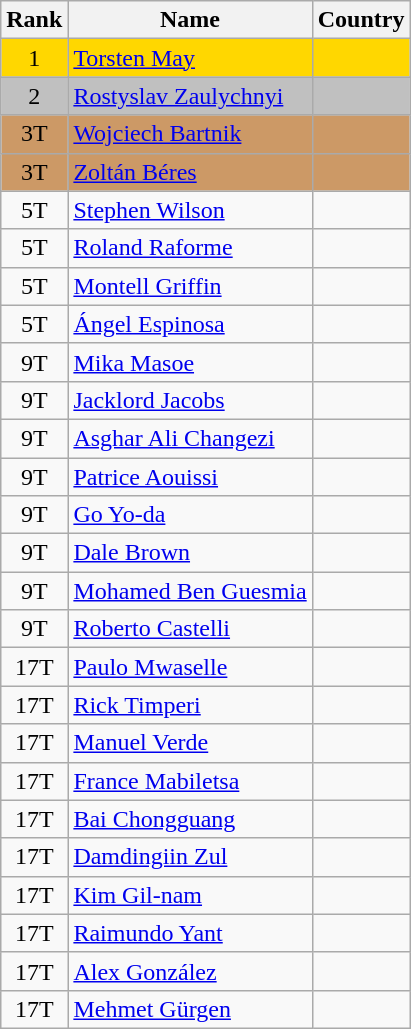<table class="wikitable sortable" style="text-align:center">
<tr>
<th>Rank</th>
<th>Name</th>
<th>Country</th>
</tr>
<tr bgcolor=gold>
<td>1</td>
<td align="left"><a href='#'>Torsten May</a></td>
<td align="left"></td>
</tr>
<tr bgcolor=silver>
<td>2</td>
<td align="left"><a href='#'>Rostyslav Zaulychnyi</a></td>
<td align="left"></td>
</tr>
<tr bgcolor=#CC9966>
<td>3T</td>
<td align="left"><a href='#'>Wojciech Bartnik</a></td>
<td align="left"></td>
</tr>
<tr bgcolor=#CC9966>
<td>3T</td>
<td align="left"><a href='#'>Zoltán Béres</a></td>
<td align="left"></td>
</tr>
<tr>
<td>5T</td>
<td align="left"><a href='#'>Stephen Wilson</a></td>
<td align="left"></td>
</tr>
<tr>
<td>5T</td>
<td align="left"><a href='#'>Roland Raforme</a></td>
<td align="left"></td>
</tr>
<tr>
<td>5T</td>
<td align="left"><a href='#'>Montell Griffin</a></td>
<td align="left"></td>
</tr>
<tr>
<td>5T</td>
<td align="left"><a href='#'>Ángel Espinosa</a></td>
<td align="left"></td>
</tr>
<tr>
<td>9T</td>
<td align="left"><a href='#'>Mika Masoe</a></td>
<td align="left"></td>
</tr>
<tr>
<td>9T</td>
<td align="left"><a href='#'>Jacklord Jacobs</a></td>
<td align="left"></td>
</tr>
<tr>
<td>9T</td>
<td align="left"><a href='#'>Asghar Ali Changezi</a></td>
<td align="left"></td>
</tr>
<tr>
<td>9T</td>
<td align="left"><a href='#'>Patrice Aouissi</a></td>
<td align="left"></td>
</tr>
<tr>
<td>9T</td>
<td align="left"><a href='#'>Go Yo-da</a></td>
<td align="left"></td>
</tr>
<tr>
<td>9T</td>
<td align="left"><a href='#'>Dale Brown</a></td>
<td align="left"></td>
</tr>
<tr>
<td>9T</td>
<td align="left"><a href='#'>Mohamed Ben Guesmia</a></td>
<td align="left"></td>
</tr>
<tr>
<td>9T</td>
<td align="left"><a href='#'>Roberto Castelli</a></td>
<td align="left"></td>
</tr>
<tr>
<td>17T</td>
<td align="left"><a href='#'>Paulo Mwaselle</a></td>
<td align="left"></td>
</tr>
<tr>
<td>17T</td>
<td align="left"><a href='#'>Rick Timperi</a></td>
<td align="left"></td>
</tr>
<tr>
<td>17T</td>
<td align="left"><a href='#'>Manuel Verde</a></td>
<td align="left"></td>
</tr>
<tr>
<td>17T</td>
<td align="left"><a href='#'>France Mabiletsa</a></td>
<td align="left"></td>
</tr>
<tr>
<td>17T</td>
<td align="left"><a href='#'>Bai Chongguang</a></td>
<td align="left"></td>
</tr>
<tr>
<td>17T</td>
<td align="left"><a href='#'>Damdingiin Zul</a></td>
<td align="left"></td>
</tr>
<tr>
<td>17T</td>
<td align="left"><a href='#'>Kim Gil-nam</a></td>
<td align="left"></td>
</tr>
<tr>
<td>17T</td>
<td align="left"><a href='#'>Raimundo Yant</a></td>
<td align="left"></td>
</tr>
<tr>
<td>17T</td>
<td align="left"><a href='#'>Alex González</a></td>
<td align="left"></td>
</tr>
<tr>
<td>17T</td>
<td align="left"><a href='#'>Mehmet Gürgen</a></td>
<td align="left"></td>
</tr>
</table>
